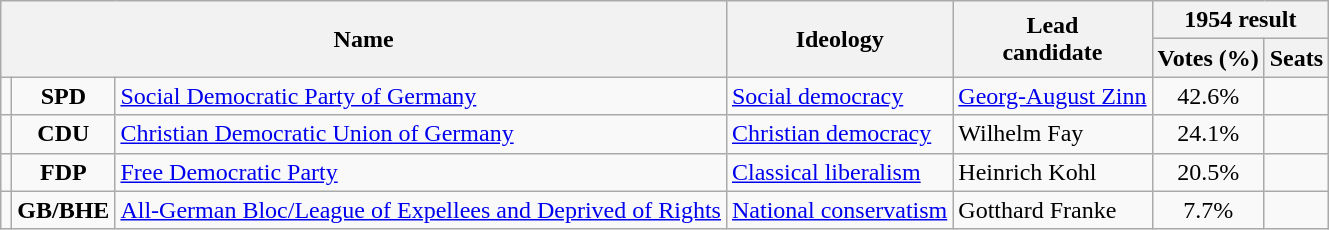<table class="wikitable">
<tr>
<th rowspan=2 colspan=3>Name</th>
<th rowspan=2>Ideology</th>
<th rowspan=2>Lead<br>candidate</th>
<th colspan=2>1954 result</th>
</tr>
<tr>
<th>Votes (%)</th>
<th>Seats</th>
</tr>
<tr>
<td bgcolor=></td>
<td align=center><strong>SPD</strong></td>
<td><a href='#'>Social Democratic Party of Germany</a><br></td>
<td><a href='#'>Social democracy</a></td>
<td><a href='#'>Georg-August Zinn</a></td>
<td align=center>42.6%</td>
<td></td>
</tr>
<tr>
<td bgcolor=></td>
<td align=center><strong>CDU</strong></td>
<td><a href='#'>Christian Democratic Union of Germany</a><br></td>
<td><a href='#'>Christian democracy</a></td>
<td>Wilhelm Fay</td>
<td align=center>24.1%</td>
<td></td>
</tr>
<tr>
<td bgcolor=></td>
<td align=center><strong>FDP</strong></td>
<td><a href='#'>Free Democratic Party</a><br></td>
<td><a href='#'>Classical liberalism</a></td>
<td>Heinrich Kohl</td>
<td align=center>20.5%</td>
<td></td>
</tr>
<tr>
<td bgcolor=></td>
<td align=center><strong>GB/BHE</strong></td>
<td><a href='#'>All-German Bloc/League of Expellees and Deprived of Rights</a><br></td>
<td><a href='#'>National conservatism</a></td>
<td>Gotthard Franke</td>
<td align=center>7.7%</td>
<td></td>
</tr>
</table>
